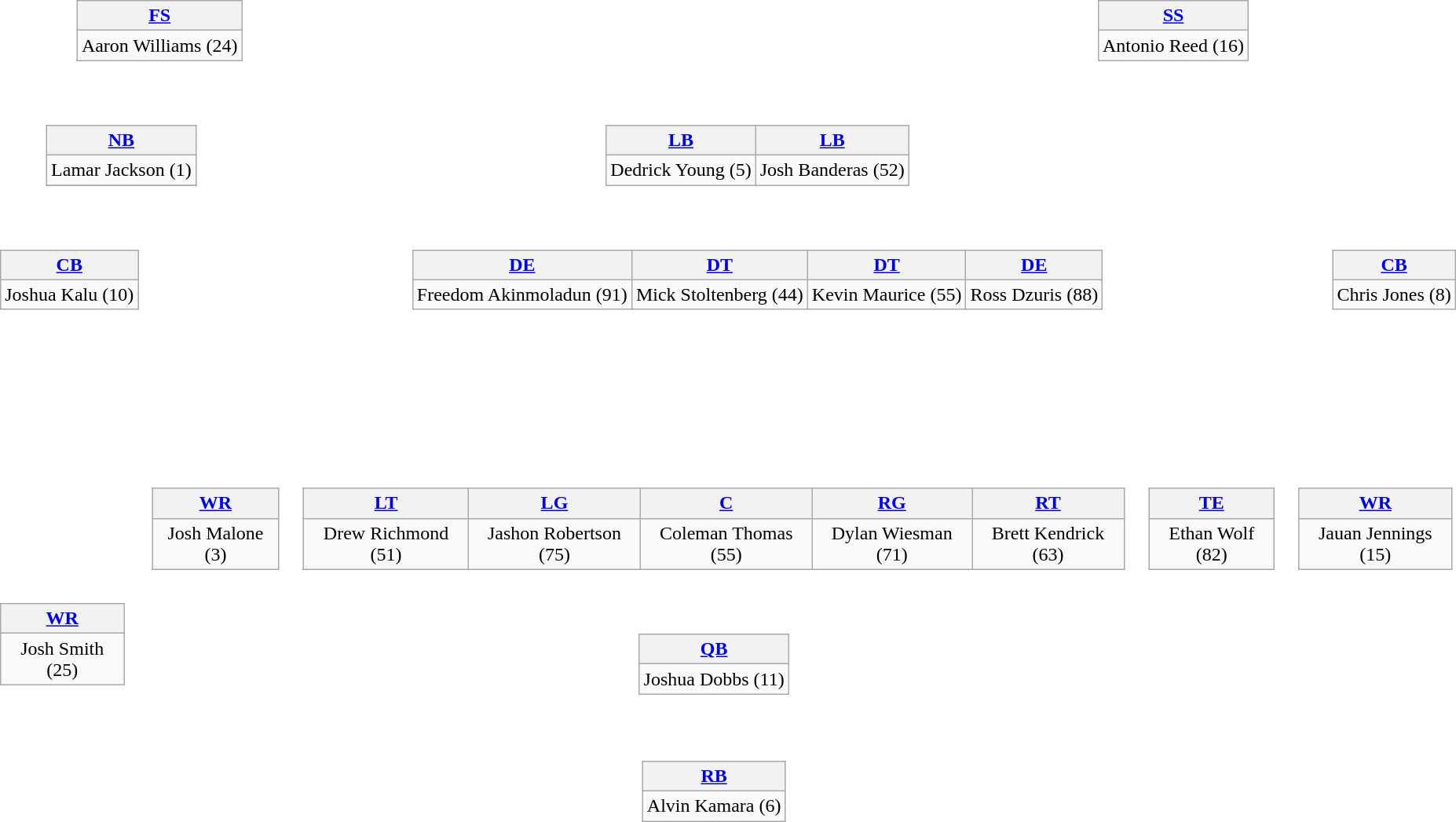<table>
<tr>
<td align="center"><br><table style="width:100%">
<tr>
<td align="right"><br><table class="wikitable" style="text-align:center">
<tr>
<th><a href='#'>FS</a></th>
</tr>
<tr>
<td>Aaron Williams (24)</td>
</tr>
</table>
</td>
<td align="right"><br><table class="wikitable" style="text-align:center">
<tr>
<th><a href='#'>SS</a></th>
</tr>
<tr>
<td>Antonio Reed (16)</td>
</tr>
</table>
</td>
</tr>
<tr>
<td align="center"><br><table class="wikitable" style="text-align:center">
<tr>
<th><a href='#'>NB</a></th>
</tr>
<tr>
<td>Lamar Jackson (1)</td>
</tr>
<tr>
</tr>
</table>
</td>
<td align="Center"><br><table class="wikitable" style="text-align:center">
<tr>
<th><a href='#'>LB</a></th>
<th><a href='#'>LB</a></th>
</tr>
<tr>
<td>Dedrick Young (5)</td>
<td>Josh Banderas (52)</td>
</tr>
</table>
</td>
<td align="left"></td>
</tr>
<tr>
<td align="left"><br><table class="wikitable" style="text-align:center">
<tr>
<th><a href='#'>CB</a></th>
</tr>
<tr>
<td>Joshua Kalu (10)</td>
</tr>
</table>
</td>
<td align="center"><br><table class="wikitable" style="text-align:center">
<tr>
<th><a href='#'>DE</a></th>
<th><a href='#'>DT</a></th>
<th><a href='#'>DT</a></th>
<th><a href='#'>DE</a></th>
</tr>
<tr>
<td>Freedom Akinmoladun (91)</td>
<td>Mick Stoltenberg (44)</td>
<td>Kevin Maurice (55)</td>
<td>Ross Dzuris (88)</td>
</tr>
</table>
</td>
<td align="right"><br><table class="wikitable" style="text-align:center">
<tr>
<th><a href='#'>CB</a></th>
</tr>
<tr>
<td>Chris Jones (8)</td>
</tr>
</table>
</td>
</tr>
</table>
</td>
</tr>
<tr>
<td style="height:3em"></td>
</tr>
<tr>
<td align="center"><br><table style="width:100%">
<tr>
<td align="left"><br><table class="wikitable" style="text-align:center">
<tr>
<th><a href='#'>WR</a></th>
</tr>
<tr>
<td>Josh Smith (25)</td>
</tr>
</table>
</td>
<td><br><table style="width:100%">
<tr>
<td align="left"><br><table class="wikitable" style="text-align:center">
<tr>
<th><a href='#'>WR</a></th>
</tr>
<tr>
<td>Josh Malone (3)</td>
</tr>
</table>
</td>
<td><br><table class="wikitable" style="text-align:center">
<tr>
<th><a href='#'>LT</a></th>
<th><a href='#'>LG</a></th>
<th><a href='#'>C</a></th>
<th><a href='#'>RG</a></th>
<th><a href='#'>RT</a></th>
</tr>
<tr>
<td>Drew Richmond (51)</td>
<td>Jashon Robertson (75)</td>
<td>Coleman Thomas (55)</td>
<td>Dylan Wiesman (71)</td>
<td>Brett Kendrick (63)</td>
</tr>
</table>
</td>
<td><br><table class="wikitable" style="text-align:center">
<tr>
<th><a href='#'>TE</a></th>
</tr>
<tr>
<td>Ethan Wolf (82)</td>
</tr>
</table>
</td>
<td align="right"><br><table class="wikitable" style="text-align:center">
<tr>
<th><a href='#'>WR</a></th>
</tr>
<tr>
<td>Jauan Jennings (15)</td>
</tr>
</table>
</td>
</tr>
<tr>
<td></td>
<td align="center"><br><table class="wikitable" style="text-align:center">
<tr>
<th><a href='#'>QB</a></th>
</tr>
<tr>
<td>Joshua Dobbs (11)</td>
</tr>
</table>
</td>
</tr>
<tr>
</tr>
<tr>
<td></td>
<td align="center"><br><table class="wikitable" style="text-align:center">
<tr>
<th><a href='#'>RB</a></th>
</tr>
<tr>
<td>Alvin Kamara (6)</td>
</tr>
</table>
</td>
</tr>
</table>
</td>
</tr>
</table>
</td>
</tr>
</table>
